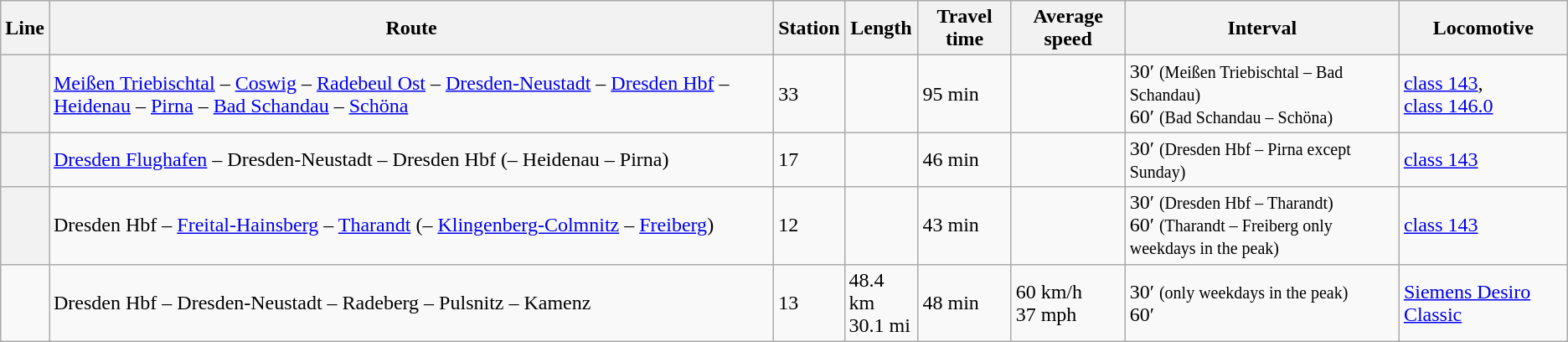<table class="wikitable">
<tr>
<th>Line</th>
<th>Route</th>
<th>Station</th>
<th>Length</th>
<th>Travel time</th>
<th>Average speed</th>
<th>Interval</th>
<th>Locomotive</th>
</tr>
<tr>
<th></th>
<td><a href='#'>Meißen Triebischtal</a> – <a href='#'>Coswig</a> – <a href='#'>Radebeul Ost</a> – <a href='#'>Dresden-Neustadt</a> – <a href='#'>Dresden Hbf</a> – <a href='#'>Heidenau</a> – <a href='#'>Pirna</a> – <a href='#'>Bad Schandau</a> – <a href='#'>Schöna</a></td>
<td>33</td>
<td></td>
<td>95 min</td>
<td></td>
<td>30′ <small>(Meißen Triebischtal – Bad Schandau)</small><br>60′ <small>(Bad Schandau – Schöna)</small></td>
<td><a href='#'>class 143</a>,<br> <a href='#'>class 146.0</a></td>
</tr>
<tr>
<th></th>
<td><a href='#'>Dresden Flughafen</a> – Dresden-Neustadt – Dresden Hbf (– Heidenau – Pirna)</td>
<td>17</td>
<td></td>
<td>46 min</td>
<td></td>
<td>30′ <small>(Dresden Hbf – Pirna except Sunday)</small></td>
<td><a href='#'>class 143</a></td>
</tr>
<tr>
<th></th>
<td>Dresden Hbf – <a href='#'>Freital-Hainsberg</a> – <a href='#'>Tharandt</a> (– <a href='#'>Klingenberg-Colmnitz</a> – <a href='#'>Freiberg</a>)</td>
<td>12</td>
<td></td>
<td>43 min</td>
<td></td>
<td>30′ <small>(Dresden Hbf – Tharandt)</small><br>60′ <small>(Tharandt – Freiberg only weekdays in the peak)</small></td>
<td><a href='#'>class 143</a></td>
</tr>
<tr>
<td></td>
<td>Dresden Hbf – Dresden-Neustadt – Radeberg – Pulsnitz – Kamenz</td>
<td>13</td>
<td>48.4 km<br>30.1 mi</td>
<td>48 min</td>
<td>60 km/h<br>37 mph</td>
<td>30′ <small>(only weekdays in the peak)</small><br>60′</td>
<td><a href='#'>Siemens Desiro Classic</a></td>
</tr>
</table>
